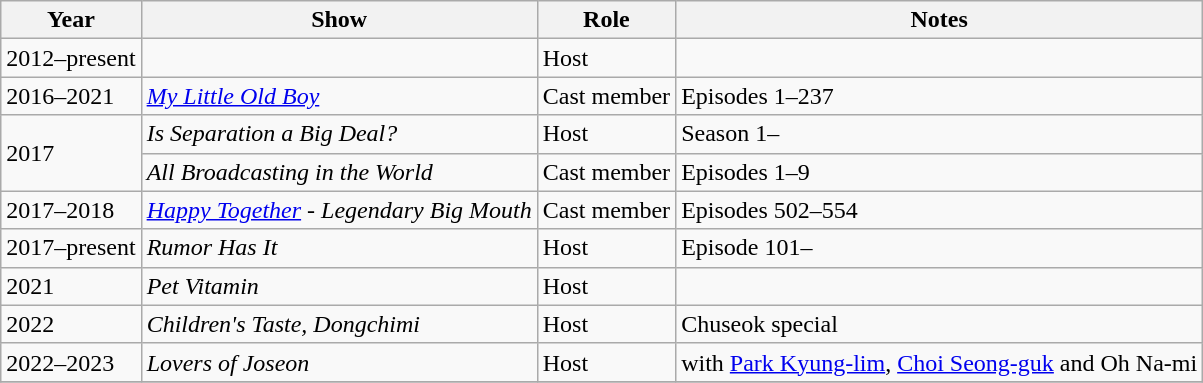<table class="wikitable">
<tr>
<th>Year</th>
<th>Show</th>
<th>Role</th>
<th>Notes</th>
</tr>
<tr>
<td>2012–present</td>
<td><em></em></td>
<td>Host</td>
<td></td>
</tr>
<tr>
<td>2016–2021</td>
<td><em><a href='#'>My Little Old Boy</a></em></td>
<td>Cast member</td>
<td>Episodes 1–237</td>
</tr>
<tr>
<td rowspan="2">2017</td>
<td><em>Is Separation a Big Deal?</em></td>
<td>Host</td>
<td>Season 1–</td>
</tr>
<tr>
<td><em>All Broadcasting in the World</em></td>
<td>Cast member</td>
<td>Episodes 1–9</td>
</tr>
<tr>
<td>2017–2018</td>
<td><em><a href='#'>Happy Together</a> - Legendary Big Mouth</em></td>
<td>Cast member</td>
<td>Episodes 502–554</td>
</tr>
<tr>
<td>2017–present</td>
<td><em>Rumor Has It</em></td>
<td>Host</td>
<td>Episode 101–</td>
</tr>
<tr>
<td>2021</td>
<td><em>Pet Vitamin</em></td>
<td>Host</td>
<td></td>
</tr>
<tr>
<td>2022</td>
<td><em>Children's Taste, Dongchimi</em></td>
<td>Host</td>
<td>Chuseok special</td>
</tr>
<tr>
<td>2022–2023</td>
<td><em>Lovers of Joseon</em></td>
<td>Host</td>
<td>with <a href='#'>Park Kyung-lim</a>, <a href='#'>Choi Seong-guk</a> and Oh Na-mi</td>
</tr>
<tr>
</tr>
</table>
